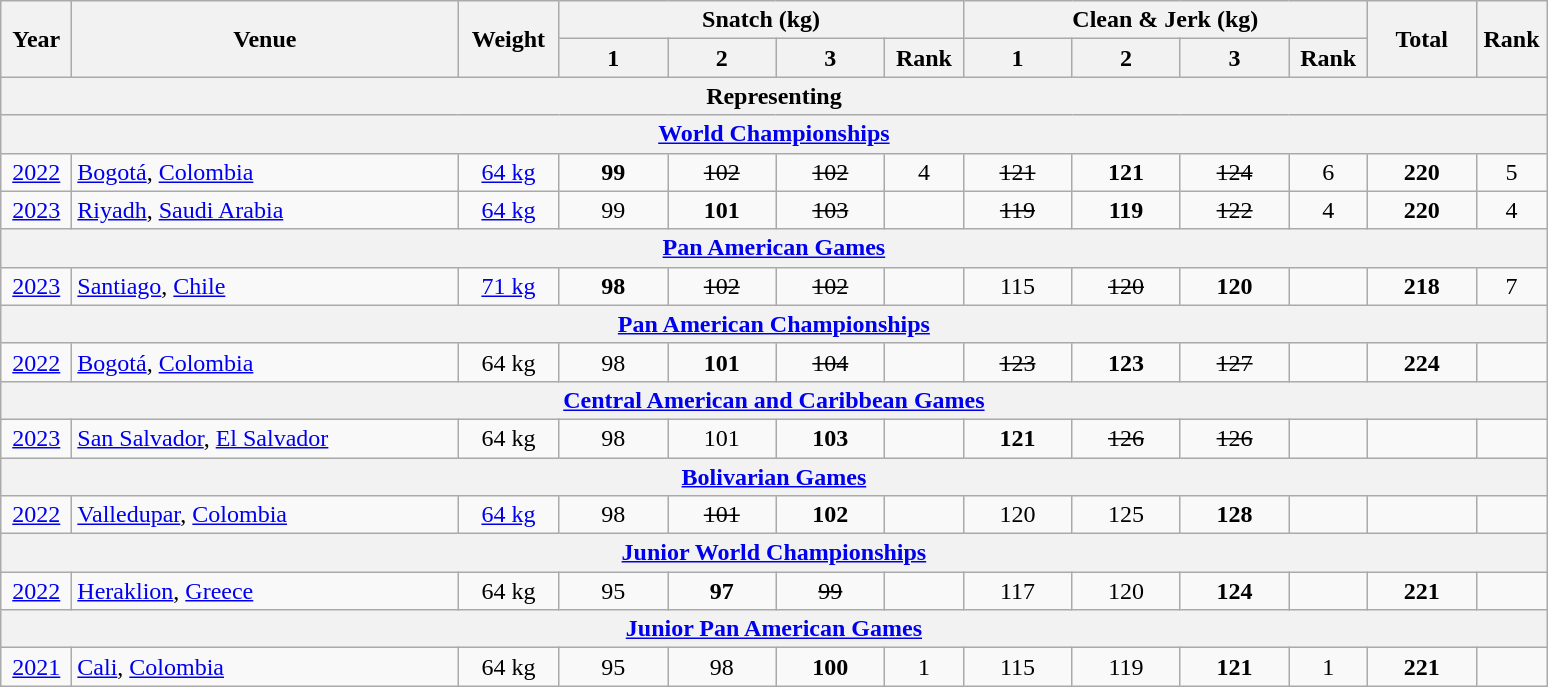<table class = "wikitable" style="text-align:center;">
<tr>
<th rowspan=2 width=40>Year</th>
<th rowspan=2 width=250>Venue</th>
<th rowspan=2 width=60>Weight</th>
<th colspan=4>Snatch (kg)</th>
<th colspan=4>Clean & Jerk (kg)</th>
<th rowspan=2 width=65>Total</th>
<th rowspan=2 width=40>Rank</th>
</tr>
<tr>
<th width=65>1</th>
<th width=65>2</th>
<th width=65>3</th>
<th width=45>Rank</th>
<th width=65>1</th>
<th width=65>2</th>
<th width=65>3</th>
<th width=45>Rank</th>
</tr>
<tr>
<th colspan=13>Representing </th>
</tr>
<tr>
<th colspan=13><a href='#'>World Championships</a></th>
</tr>
<tr>
<td><a href='#'>2022</a></td>
<td align=left> <a href='#'>Bogotá</a>, <a href='#'>Colombia</a></td>
<td><a href='#'>64 kg</a></td>
<td><strong>99</strong></td>
<td><s>102</s></td>
<td><s>102</s></td>
<td>4</td>
<td><s>121</s></td>
<td><strong>121</strong></td>
<td><s>124</s></td>
<td>6</td>
<td><strong>220</strong></td>
<td>5</td>
</tr>
<tr>
<td><a href='#'>2023</a></td>
<td align=left> <a href='#'>Riyadh</a>, <a href='#'>Saudi Arabia</a></td>
<td><a href='#'>64 kg</a></td>
<td>99</td>
<td><strong>101</strong></td>
<td><s>103</s></td>
<td></td>
<td><s>119</s></td>
<td><strong>119</strong></td>
<td><s>122</s></td>
<td>4</td>
<td><strong>220</strong></td>
<td>4</td>
</tr>
<tr>
<th colspan=13><a href='#'>Pan American Games</a></th>
</tr>
<tr>
<td><a href='#'>2023</a></td>
<td align=left> <a href='#'>Santiago</a>, <a href='#'>Chile</a></td>
<td><a href='#'>71 kg</a></td>
<td><strong>98</strong></td>
<td><s>102</s></td>
<td><s>102</s></td>
<td></td>
<td>115</td>
<td><s>120</s></td>
<td><strong>120</strong></td>
<td></td>
<td><strong>218</strong></td>
<td>7</td>
</tr>
<tr>
<th colspan=13><a href='#'>Pan American Championships</a></th>
</tr>
<tr>
<td><a href='#'>2022</a></td>
<td align=left> <a href='#'>Bogotá</a>, <a href='#'>Colombia</a></td>
<td>64 kg</td>
<td>98</td>
<td><strong>101</strong></td>
<td><s>104</s></td>
<td></td>
<td><s>123</s></td>
<td><strong>123</strong></td>
<td><s>127</s></td>
<td></td>
<td><strong>224</strong></td>
<td></td>
</tr>
<tr>
<th colspan=13><a href='#'>Central American and Caribbean Games</a></th>
</tr>
<tr>
<td><a href='#'>2023</a></td>
<td align=left> <a href='#'>San Salvador</a>, <a href='#'>El Salvador</a></td>
<td>64 kg</td>
<td>98</td>
<td>101</td>
<td><strong>103</strong></td>
<td></td>
<td><strong>121</strong></td>
<td><s>126</s></td>
<td><s>126</s></td>
<td></td>
<td></td>
<td></td>
</tr>
<tr>
<th colspan=13><a href='#'>Bolivarian Games</a></th>
</tr>
<tr>
<td><a href='#'>2022</a></td>
<td align=left> <a href='#'>Valledupar</a>, <a href='#'>Colombia</a></td>
<td><a href='#'>64 kg</a></td>
<td>98</td>
<td><s>101</s></td>
<td><strong>102</strong></td>
<td></td>
<td>120</td>
<td>125</td>
<td><strong>128</strong></td>
<td></td>
<td></td>
<td></td>
</tr>
<tr>
<th colspan=13><a href='#'>Junior World Championships</a></th>
</tr>
<tr>
<td><a href='#'>2022</a></td>
<td align=left> <a href='#'>Heraklion</a>, <a href='#'>Greece</a></td>
<td>64 kg</td>
<td>95</td>
<td><strong>97</strong></td>
<td><s>99</s></td>
<td></td>
<td>117</td>
<td>120</td>
<td><strong>124</strong></td>
<td></td>
<td><strong>221</strong></td>
<td></td>
</tr>
<tr>
<th colspan=13><a href='#'>Junior Pan American Games</a></th>
</tr>
<tr>
<td><a href='#'>2021</a></td>
<td align=left> <a href='#'>Cali</a>, <a href='#'>Colombia</a></td>
<td>64 kg</td>
<td>95</td>
<td>98</td>
<td><strong>100</strong></td>
<td>1</td>
<td>115</td>
<td>119</td>
<td><strong>121</strong></td>
<td>1</td>
<td><strong>221</strong></td>
<td></td>
</tr>
</table>
